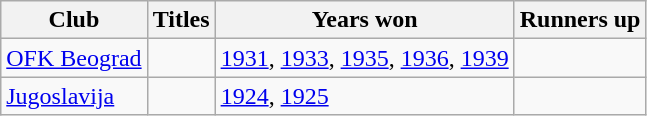<table class="wikitable">
<tr>
<th>Club</th>
<th>Titles</th>
<th>Years won</th>
<th>Runners up</th>
</tr>
<tr>
<td><a href='#'>OFK Beograd</a></td>
<td></td>
<td><a href='#'>1931</a>, <a href='#'>1933</a>, <a href='#'>1935</a>, <a href='#'>1936</a>, <a href='#'>1939</a></td>
<td></td>
</tr>
<tr>
<td><a href='#'>Jugoslavija</a></td>
<td></td>
<td><a href='#'>1924</a>, <a href='#'>1925</a></td>
<td></td>
</tr>
</table>
